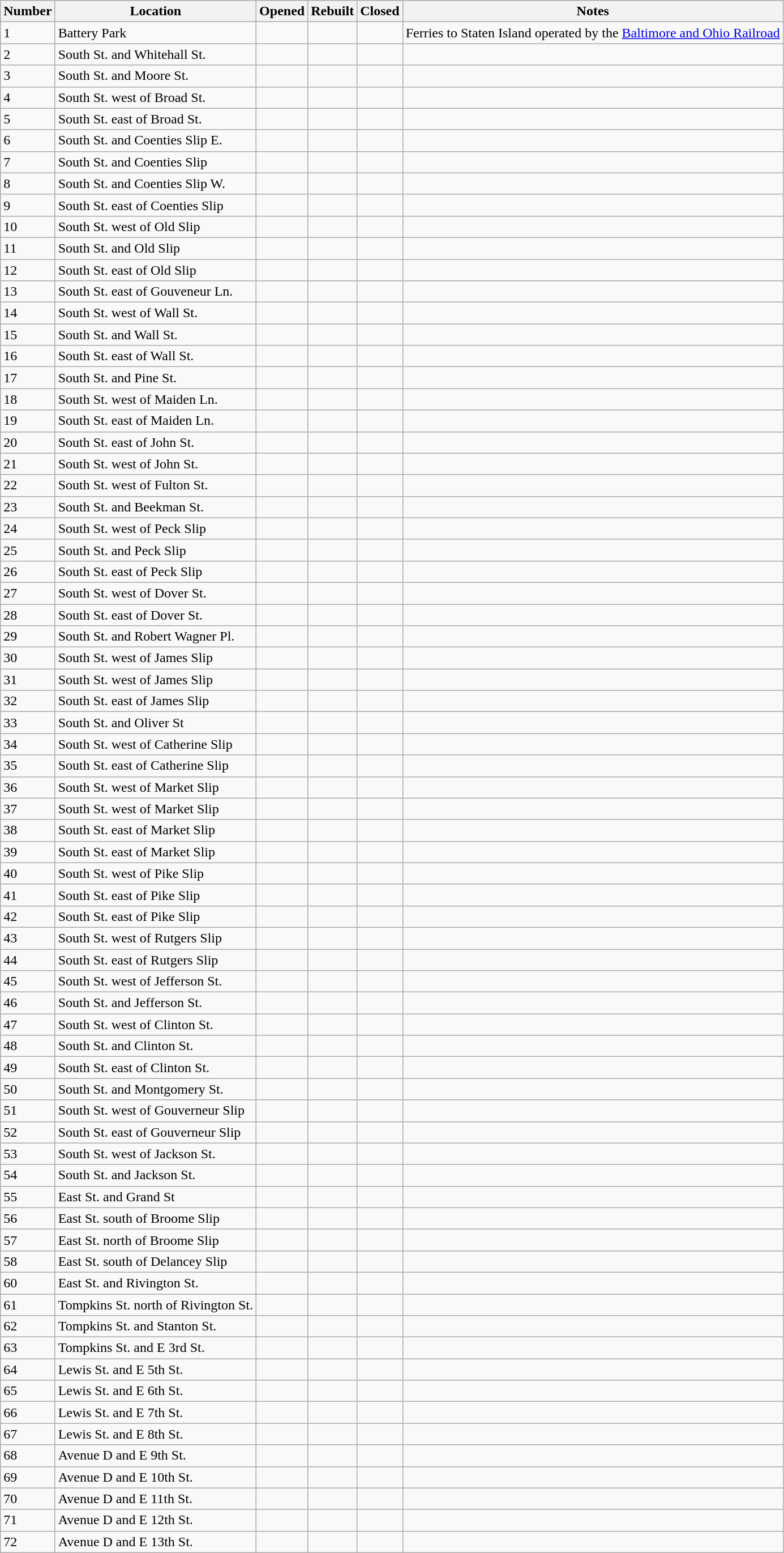<table class="wikitable sortable plainrowheaders">
<tr>
<th scope="col">Number</th>
<th scope="col">Location</th>
<th scope="col">Opened</th>
<th scope="col">Rebuilt</th>
<th scope="col">Closed</th>
<th scope="col">Notes</th>
</tr>
<tr>
<td>1</td>
<td>Battery Park</td>
<td></td>
<td></td>
<td></td>
<td>Ferries to Staten Island operated by the <a href='#'>Baltimore and Ohio Railroad</a></td>
</tr>
<tr>
<td>2</td>
<td>South St. and Whitehall St.</td>
<td></td>
<td></td>
<td></td>
<td></td>
</tr>
<tr>
<td>3</td>
<td>South St. and Moore St.</td>
<td></td>
<td></td>
<td></td>
<td></td>
</tr>
<tr>
<td>4</td>
<td>South St. west of Broad St.</td>
<td></td>
<td></td>
<td></td>
<td></td>
</tr>
<tr>
<td>5</td>
<td>South St. east of Broad St.</td>
<td></td>
<td></td>
<td></td>
<td></td>
</tr>
<tr>
<td>6</td>
<td>South St. and Coenties Slip E.</td>
<td></td>
<td></td>
<td></td>
<td></td>
</tr>
<tr>
<td>7</td>
<td>South St. and Coenties Slip</td>
<td></td>
<td></td>
<td></td>
<td></td>
</tr>
<tr>
<td>8</td>
<td>South St. and Coenties Slip W.</td>
<td></td>
<td></td>
<td></td>
<td></td>
</tr>
<tr>
<td>9</td>
<td>South St. east of Coenties Slip</td>
<td></td>
<td></td>
<td></td>
<td></td>
</tr>
<tr>
<td>10</td>
<td>South St. west of Old Slip</td>
<td></td>
<td></td>
<td></td>
<td></td>
</tr>
<tr>
<td>11</td>
<td>South St. and Old Slip</td>
<td></td>
<td></td>
<td></td>
<td></td>
</tr>
<tr>
<td>12</td>
<td>South St. east of Old Slip</td>
<td></td>
<td></td>
<td></td>
<td></td>
</tr>
<tr>
<td>13</td>
<td>South St. east of Gouveneur Ln.</td>
<td></td>
<td></td>
<td></td>
<td></td>
</tr>
<tr>
<td>14</td>
<td>South St. west of Wall St.</td>
<td></td>
<td></td>
<td></td>
<td></td>
</tr>
<tr>
<td>15</td>
<td>South St. and Wall St.</td>
<td></td>
<td></td>
<td></td>
<td></td>
</tr>
<tr>
<td>16</td>
<td>South St. east of Wall St.</td>
<td></td>
<td></td>
<td></td>
<td></td>
</tr>
<tr>
<td>17</td>
<td>South St. and Pine St.</td>
<td></td>
<td></td>
<td></td>
<td></td>
</tr>
<tr>
<td>18</td>
<td>South St. west of Maiden Ln.</td>
<td></td>
<td></td>
<td></td>
<td></td>
</tr>
<tr>
<td>19</td>
<td>South St. east of Maiden Ln.</td>
<td></td>
<td></td>
<td></td>
<td></td>
</tr>
<tr>
<td>20</td>
<td>South St. east of John St.</td>
<td></td>
<td></td>
<td></td>
<td></td>
</tr>
<tr>
<td>21</td>
<td>South St. west of John St.</td>
<td></td>
<td></td>
<td></td>
<td></td>
</tr>
<tr>
<td>22</td>
<td>South St. west of Fulton St.</td>
<td></td>
<td></td>
<td></td>
<td></td>
</tr>
<tr>
<td>23</td>
<td>South St. and Beekman St.</td>
<td></td>
<td></td>
<td></td>
<td></td>
</tr>
<tr>
<td>24</td>
<td>South St. west of Peck Slip</td>
<td></td>
<td></td>
<td></td>
<td></td>
</tr>
<tr>
<td>25</td>
<td>South St. and Peck Slip</td>
<td></td>
<td></td>
<td></td>
<td></td>
</tr>
<tr>
<td>26</td>
<td>South St. east of Peck Slip</td>
<td></td>
<td></td>
<td></td>
<td></td>
</tr>
<tr>
<td>27</td>
<td>South St. west of Dover St.</td>
<td></td>
<td></td>
<td></td>
<td></td>
</tr>
<tr>
<td>28</td>
<td>South St. east of Dover St.</td>
<td></td>
<td></td>
<td></td>
<td></td>
</tr>
<tr>
<td>29</td>
<td>South St. and  Robert Wagner Pl.</td>
<td></td>
<td></td>
<td></td>
<td></td>
</tr>
<tr>
<td>30</td>
<td>South St. west of James Slip</td>
<td></td>
<td></td>
<td></td>
<td></td>
</tr>
<tr>
<td>31</td>
<td>South St. west of James Slip</td>
<td></td>
<td></td>
<td></td>
<td></td>
</tr>
<tr>
<td>32</td>
<td>South St. east of James Slip</td>
<td></td>
<td></td>
<td></td>
<td></td>
</tr>
<tr>
<td>33</td>
<td>South St. and Oliver St</td>
<td></td>
<td></td>
<td></td>
<td></td>
</tr>
<tr>
<td>34</td>
<td>South St. west of Catherine Slip</td>
<td></td>
<td></td>
<td></td>
<td></td>
</tr>
<tr>
<td>35</td>
<td>South St. east of Catherine Slip</td>
<td></td>
<td></td>
<td></td>
<td></td>
</tr>
<tr>
<td>36</td>
<td>South St. west of Market Slip</td>
<td></td>
<td></td>
<td></td>
<td></td>
</tr>
<tr>
<td>37</td>
<td>South St. west of Market Slip</td>
<td></td>
<td></td>
<td></td>
<td></td>
</tr>
<tr>
<td>38</td>
<td>South St. east of Market Slip</td>
<td></td>
<td></td>
<td></td>
<td></td>
</tr>
<tr>
<td>39</td>
<td>South St. east of Market Slip</td>
<td></td>
<td></td>
<td></td>
<td></td>
</tr>
<tr>
<td>40</td>
<td>South St. west of Pike Slip</td>
<td></td>
<td></td>
<td></td>
<td></td>
</tr>
<tr>
<td>41</td>
<td>South St. east of Pike Slip</td>
<td></td>
<td></td>
<td></td>
<td></td>
</tr>
<tr>
<td>42</td>
<td>South St. east of Pike Slip</td>
<td></td>
<td></td>
<td></td>
<td></td>
</tr>
<tr>
<td>43</td>
<td>South St. west of Rutgers Slip</td>
<td></td>
<td></td>
<td></td>
<td></td>
</tr>
<tr>
<td>44</td>
<td>South St. east of Rutgers Slip</td>
<td></td>
<td></td>
<td></td>
<td></td>
</tr>
<tr>
<td>45</td>
<td>South St. west of Jefferson St.</td>
<td></td>
<td></td>
<td></td>
<td></td>
</tr>
<tr>
<td>46</td>
<td>South St. and Jefferson St.</td>
<td></td>
<td></td>
<td></td>
<td></td>
</tr>
<tr>
<td>47</td>
<td>South St. west of Clinton St.</td>
<td></td>
<td></td>
<td></td>
<td></td>
</tr>
<tr>
<td>48</td>
<td>South St. and Clinton St.</td>
<td></td>
<td></td>
<td></td>
<td></td>
</tr>
<tr>
<td>49</td>
<td>South St. east of Clinton St.</td>
<td></td>
<td></td>
<td></td>
<td></td>
</tr>
<tr>
<td>50</td>
<td>South St. and Montgomery St.</td>
<td></td>
<td></td>
<td></td>
<td></td>
</tr>
<tr>
<td>51</td>
<td>South St. west of Gouverneur Slip</td>
<td></td>
<td></td>
<td></td>
<td></td>
</tr>
<tr>
<td>52</td>
<td>South St. east of Gouverneur Slip</td>
<td></td>
<td></td>
<td></td>
<td></td>
</tr>
<tr>
<td>53</td>
<td>South St. west of Jackson St.</td>
<td></td>
<td></td>
<td></td>
<td></td>
</tr>
<tr>
<td>54</td>
<td>South St. and Jackson St.</td>
<td></td>
<td></td>
<td></td>
<td></td>
</tr>
<tr>
<td>55</td>
<td>East St. and Grand St</td>
<td></td>
<td></td>
<td></td>
<td></td>
</tr>
<tr>
<td>56</td>
<td>East St. south of Broome Slip</td>
<td></td>
<td></td>
<td></td>
<td></td>
</tr>
<tr>
<td>57</td>
<td>East St. north of Broome Slip</td>
<td></td>
<td></td>
<td></td>
<td></td>
</tr>
<tr>
<td>58</td>
<td>East St. south of Delancey Slip</td>
<td></td>
<td></td>
<td></td>
<td></td>
</tr>
<tr>
<td>60</td>
<td>East St. and Rivington St.</td>
<td></td>
<td></td>
<td></td>
<td></td>
</tr>
<tr>
<td>61</td>
<td>Tompkins St. north of Rivington St.</td>
<td></td>
<td></td>
<td></td>
<td></td>
</tr>
<tr>
<td>62</td>
<td>Tompkins St. and Stanton St.</td>
<td></td>
<td></td>
<td></td>
<td></td>
</tr>
<tr>
<td>63</td>
<td>Tompkins St. and E 3rd St.</td>
<td></td>
<td></td>
<td></td>
<td></td>
</tr>
<tr>
<td>64</td>
<td>Lewis St. and E 5th St.</td>
<td></td>
<td></td>
<td></td>
<td></td>
</tr>
<tr>
<td>65</td>
<td>Lewis St. and E 6th St.</td>
<td></td>
<td></td>
<td></td>
<td></td>
</tr>
<tr>
<td>66</td>
<td>Lewis St. and E 7th St.</td>
<td></td>
<td></td>
<td></td>
<td></td>
</tr>
<tr>
<td>67</td>
<td>Lewis St. and E 8th St.</td>
<td></td>
<td></td>
<td></td>
<td></td>
</tr>
<tr>
<td>68</td>
<td>Avenue D and E 9th St.</td>
<td></td>
<td></td>
<td></td>
<td></td>
</tr>
<tr>
<td>69</td>
<td>Avenue D and E 10th St.</td>
<td></td>
<td></td>
<td></td>
<td></td>
</tr>
<tr>
<td>70</td>
<td>Avenue D and E 11th St.</td>
<td></td>
<td></td>
<td></td>
<td></td>
</tr>
<tr>
<td>71</td>
<td>Avenue D and E 12th St.</td>
<td></td>
<td></td>
<td></td>
<td></td>
</tr>
<tr>
<td>72</td>
<td>Avenue D and E 13th St.</td>
<td></td>
<td></td>
<td></td>
<td></td>
</tr>
</table>
